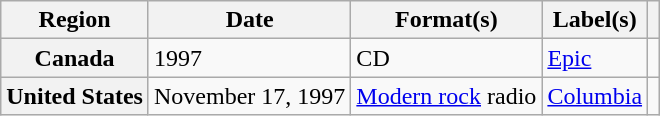<table class="wikitable plainrowheaders">
<tr>
<th scope="col">Region</th>
<th scope="col">Date</th>
<th scope="col">Format(s)</th>
<th scope="col">Label(s)</th>
<th scope="col"></th>
</tr>
<tr>
<th scope="row">Canada</th>
<td>1997</td>
<td>CD</td>
<td><a href='#'>Epic</a></td>
<td></td>
</tr>
<tr>
<th scope="row">United States</th>
<td>November 17, 1997</td>
<td><a href='#'>Modern rock</a> radio</td>
<td><a href='#'>Columbia</a></td>
<td></td>
</tr>
</table>
